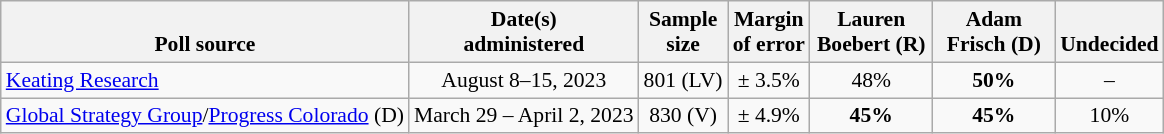<table class="wikitable" style="font-size:90%;text-align:center;">
<tr valign=bottom>
<th>Poll source</th>
<th>Date(s)<br>administered</th>
<th>Sample<br>size</th>
<th>Margin<br>of error</th>
<th style="width:75px;">Lauren<br>Boebert (R)</th>
<th style="width:75px;">Adam<br>Frisch (D)</th>
<th>Undecided</th>
</tr>
<tr>
<td style="text-align:left;"><a href='#'>Keating Research</a></td>
<td>August 8–15, 2023</td>
<td>801 (LV)</td>
<td>± 3.5%</td>
<td>48%</td>
<td><strong>50%</strong></td>
<td>–</td>
</tr>
<tr>
<td style="text-align:left;"><a href='#'>Global Strategy Group</a>/<a href='#'>Progress Colorado</a> (D)</td>
<td>March 29 – April 2, 2023</td>
<td>830 (V)</td>
<td>± 4.9%</td>
<td><strong>45%</strong></td>
<td><strong>45%</strong></td>
<td>10%</td>
</tr>
</table>
